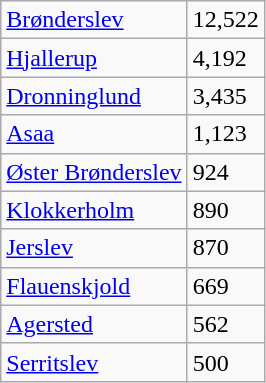<table class="wikitable" style="margin-right:1em">
<tr>
<td><a href='#'>Brønderslev</a></td>
<td>12,522</td>
</tr>
<tr>
<td><a href='#'>Hjallerup</a></td>
<td>4,192</td>
</tr>
<tr>
<td><a href='#'>Dronninglund</a></td>
<td>3,435</td>
</tr>
<tr>
<td><a href='#'>Asaa</a></td>
<td>1,123</td>
</tr>
<tr>
<td><a href='#'>Øster Brønderslev</a></td>
<td>924</td>
</tr>
<tr>
<td><a href='#'>Klokkerholm</a></td>
<td>890</td>
</tr>
<tr>
<td><a href='#'>Jerslev</a></td>
<td>870</td>
</tr>
<tr>
<td><a href='#'>Flauenskjold</a></td>
<td>669</td>
</tr>
<tr>
<td><a href='#'>Agersted</a></td>
<td>562</td>
</tr>
<tr>
<td><a href='#'>Serritslev</a></td>
<td>500</td>
</tr>
</table>
